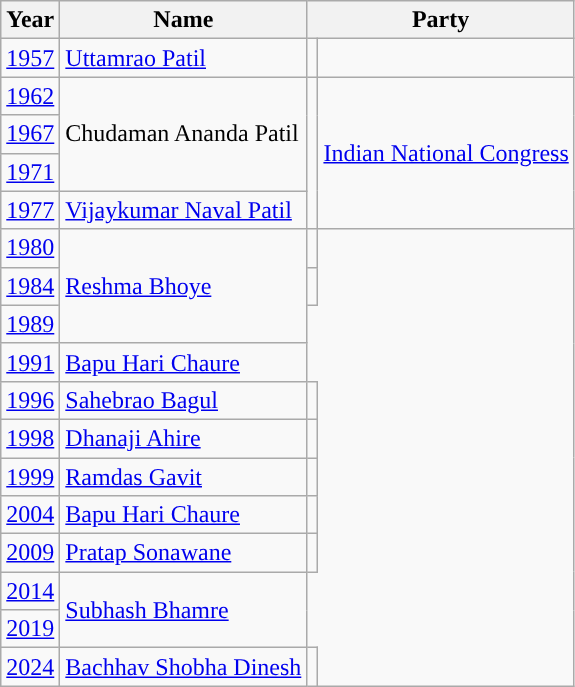<table class="wikitable">
<tr>
<th>Year</th>
<th>Name</th>
<th colspan="2">Party</th>
</tr>
<tr>
<td><a href='#'>1957</a></td>
<td><a href='#'>Uttamrao Patil</a></td>
<td></td>
</tr>
<tr>
<td><a href='#'>1962</a></td>
<td rowspan="3">Chudaman Ananda Patil</td>
<td rowspan="4" style="background-color: "></td>
<td rowspan="4"><a href='#'>Indian National Congress</a></td>
</tr>
<tr>
<td><a href='#'>1967</a></td>
</tr>
<tr>
<td><a href='#'>1971</a></td>
</tr>
<tr>
<td><a href='#'>1977</a></td>
<td><a href='#'>Vijaykumar Naval Patil</a></td>
</tr>
<tr>
<td><a href='#'>1980</a></td>
<td rowspan="3"><a href='#'>Reshma Bhoye</a></td>
<td></td>
</tr>
<tr>
<td><a href='#'>1984</a></td>
<td></td>
</tr>
<tr>
<td><a href='#'>1989</a></td>
</tr>
<tr>
<td><a href='#'>1991</a></td>
<td><a href='#'>Bapu Hari Chaure</a></td>
</tr>
<tr>
<td><a href='#'>1996</a></td>
<td><a href='#'>Sahebrao Bagul</a></td>
<td></td>
</tr>
<tr>
<td><a href='#'>1998</a></td>
<td><a href='#'>Dhanaji Ahire</a></td>
<td></td>
</tr>
<tr>
<td><a href='#'>1999</a></td>
<td><a href='#'>Ramdas Gavit</a></td>
<td></td>
</tr>
<tr>
<td><a href='#'>2004</a></td>
<td><a href='#'>Bapu Hari Chaure</a></td>
<td></td>
</tr>
<tr>
<td><a href='#'>2009</a></td>
<td><a href='#'>Pratap Sonawane</a></td>
<td></td>
</tr>
<tr>
<td><a href='#'>2014</a></td>
<td rowspan="2"><a href='#'>Subhash Bhamre</a></td>
</tr>
<tr>
<td><a href='#'>2019</a></td>
</tr>
<tr>
<td><a href='#'>2024</a></td>
<td><a href='#'>Bachhav Shobha Dinesh</a></td>
<td></td>
</tr>
</table>
